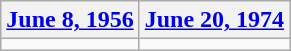<table class=wikitable>
<tr>
<th><a href='#'>June 8, 1956</a></th>
<th><a href='#'>June 20, 1974</a></th>
</tr>
<tr>
<td></td>
<td></td>
</tr>
</table>
